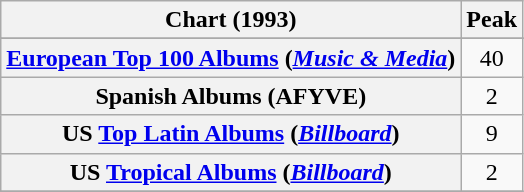<table class="wikitable plainrowheaders">
<tr>
<th>Chart (1993)</th>
<th>Peak</th>
</tr>
<tr>
</tr>
<tr>
<th scope="row"><a href='#'>European Top 100 Albums</a> (<em><a href='#'>Music & Media</a></em>)</th>
<td align="center">40</td>
</tr>
<tr>
<th scope="row">Spanish Albums (AFYVE)</th>
<td align="center">2</td>
</tr>
<tr>
<th scope="row">US <a href='#'>Top Latin Albums</a> (<a href='#'><em>Billboard</em></a>)</th>
<td align="center">9</td>
</tr>
<tr>
<th scope="row">US <a href='#'>Tropical Albums</a> (<a href='#'><em>Billboard</em></a>)</th>
<td align="center">2</td>
</tr>
<tr>
</tr>
</table>
